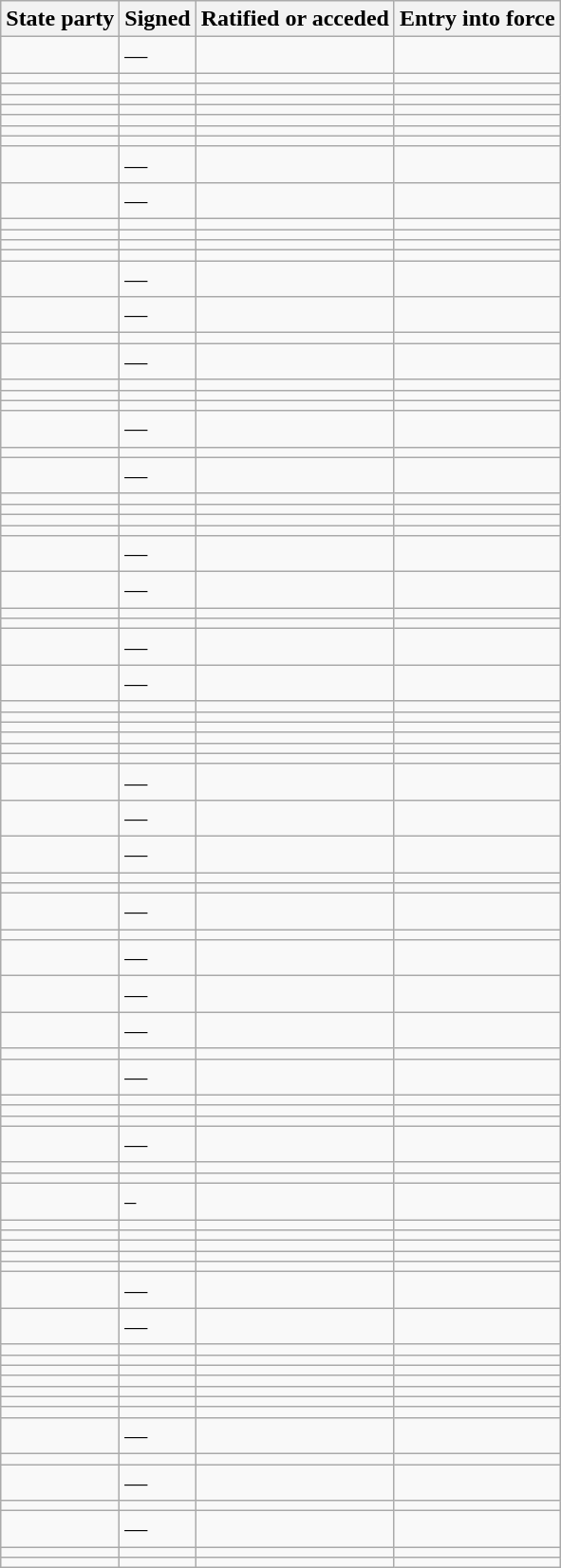<table class="wikitable sortable">
<tr>
<th>State party</th>
<th>Signed</th>
<th>Ratified or acceded</th>
<th>Entry into force</th>
</tr>
<tr>
<td></td>
<td>—</td>
<td></td>
<td></td>
</tr>
<tr>
<td></td>
<td></td>
<td></td>
<td></td>
</tr>
<tr>
<td></td>
<td></td>
<td></td>
<td></td>
</tr>
<tr>
<td></td>
<td></td>
<td></td>
<td></td>
</tr>
<tr>
<td></td>
<td></td>
<td></td>
<td></td>
</tr>
<tr>
<td></td>
<td></td>
<td></td>
<td></td>
</tr>
<tr>
<td></td>
<td></td>
<td></td>
<td></td>
</tr>
<tr>
<td></td>
<td></td>
<td></td>
<td></td>
</tr>
<tr>
<td></td>
<td>—</td>
<td></td>
<td></td>
</tr>
<tr>
<td></td>
<td>—</td>
<td></td>
<td></td>
</tr>
<tr>
<td></td>
<td></td>
<td></td>
<td></td>
</tr>
<tr>
<td></td>
<td></td>
<td></td>
<td></td>
</tr>
<tr>
<td></td>
<td></td>
<td></td>
<td></td>
</tr>
<tr>
<td></td>
<td></td>
<td></td>
<td></td>
</tr>
<tr>
<td></td>
<td>—</td>
<td></td>
<td></td>
</tr>
<tr>
<td></td>
<td>—</td>
<td></td>
<td></td>
</tr>
<tr>
<td></td>
<td></td>
<td></td>
<td></td>
</tr>
<tr>
<td></td>
<td>—</td>
<td></td>
<td></td>
</tr>
<tr>
<td></td>
<td></td>
<td></td>
<td></td>
</tr>
<tr>
<td></td>
<td></td>
<td></td>
<td></td>
</tr>
<tr>
<td></td>
<td></td>
<td></td>
<td></td>
</tr>
<tr>
<td></td>
<td>—</td>
<td></td>
<td></td>
</tr>
<tr>
<td></td>
<td></td>
<td></td>
<td></td>
</tr>
<tr>
<td></td>
<td>—</td>
<td></td>
<td></td>
</tr>
<tr>
<td></td>
<td></td>
<td></td>
<td></td>
</tr>
<tr>
<td></td>
<td></td>
<td></td>
<td></td>
</tr>
<tr>
<td></td>
<td></td>
<td></td>
<td></td>
</tr>
<tr>
<td></td>
<td></td>
<td></td>
<td></td>
</tr>
<tr>
<td></td>
<td>—</td>
<td></td>
<td></td>
</tr>
<tr>
<td></td>
<td>—</td>
<td></td>
<td></td>
</tr>
<tr>
<td></td>
<td></td>
<td></td>
<td></td>
</tr>
<tr>
<td></td>
<td></td>
<td></td>
<td></td>
</tr>
<tr>
<td></td>
<td>—</td>
<td></td>
<td></td>
</tr>
<tr>
<td></td>
<td>—</td>
<td></td>
<td></td>
</tr>
<tr>
<td></td>
<td></td>
<td></td>
<td></td>
</tr>
<tr>
<td></td>
<td></td>
<td></td>
<td></td>
</tr>
<tr>
<td></td>
<td></td>
<td></td>
<td></td>
</tr>
<tr>
<td></td>
<td></td>
<td></td>
<td></td>
</tr>
<tr>
<td></td>
<td></td>
<td></td>
<td></td>
</tr>
<tr>
<td></td>
<td></td>
<td></td>
<td></td>
</tr>
<tr>
<td></td>
<td>—</td>
<td></td>
<td></td>
</tr>
<tr>
<td></td>
<td>—</td>
<td></td>
<td></td>
</tr>
<tr>
<td></td>
<td>—</td>
<td></td>
<td></td>
</tr>
<tr>
<td></td>
<td></td>
<td></td>
<td></td>
</tr>
<tr>
<td></td>
<td></td>
<td></td>
<td></td>
</tr>
<tr>
<td></td>
<td>—</td>
<td></td>
<td></td>
</tr>
<tr>
<td></td>
<td></td>
<td></td>
<td></td>
</tr>
<tr>
<td></td>
<td>—</td>
<td></td>
<td></td>
</tr>
<tr>
<td></td>
<td>—</td>
<td></td>
<td></td>
</tr>
<tr>
<td></td>
<td>—</td>
<td></td>
<td></td>
</tr>
<tr>
<td></td>
<td></td>
<td></td>
<td></td>
</tr>
<tr>
<td></td>
<td>—</td>
<td></td>
<td></td>
</tr>
<tr>
<td></td>
<td></td>
<td></td>
<td></td>
</tr>
<tr>
<td></td>
<td></td>
<td></td>
<td></td>
</tr>
<tr>
<td></td>
<td></td>
<td></td>
<td></td>
</tr>
<tr>
<td></td>
<td>—</td>
<td></td>
<td></td>
</tr>
<tr>
<td></td>
<td></td>
<td></td>
<td></td>
</tr>
<tr>
<td></td>
<td></td>
<td></td>
<td></td>
</tr>
<tr>
<td></td>
<td>–</td>
<td></td>
<td></td>
</tr>
<tr>
<td></td>
<td></td>
<td></td>
<td></td>
</tr>
<tr>
<td></td>
<td></td>
<td></td>
<td></td>
</tr>
<tr>
<td></td>
<td></td>
<td></td>
<td></td>
</tr>
<tr>
<td></td>
<td></td>
<td></td>
<td></td>
</tr>
<tr>
<td></td>
<td></td>
<td></td>
<td></td>
</tr>
<tr>
<td></td>
<td>—</td>
<td></td>
<td></td>
</tr>
<tr>
<td></td>
<td>—</td>
<td></td>
<td></td>
</tr>
<tr>
<td></td>
<td></td>
<td></td>
<td></td>
</tr>
<tr>
<td></td>
<td></td>
<td></td>
<td></td>
</tr>
<tr>
<td></td>
<td></td>
<td></td>
<td></td>
</tr>
<tr>
<td></td>
<td></td>
<td></td>
<td></td>
</tr>
<tr>
<td></td>
<td></td>
<td></td>
<td></td>
</tr>
<tr>
<td></td>
<td></td>
<td></td>
<td></td>
</tr>
<tr>
<td></td>
<td></td>
<td></td>
<td></td>
</tr>
<tr>
<td></td>
<td>—</td>
<td></td>
<td></td>
</tr>
<tr>
<td></td>
<td></td>
<td></td>
<td></td>
</tr>
<tr>
<td></td>
<td>—</td>
<td></td>
<td></td>
</tr>
<tr>
<td></td>
<td></td>
<td></td>
<td></td>
</tr>
<tr>
<td></td>
<td>—</td>
<td></td>
<td></td>
</tr>
<tr>
<td></td>
<td></td>
<td></td>
<td></td>
</tr>
<tr>
<td></td>
<td></td>
<td></td>
<td></td>
</tr>
</table>
